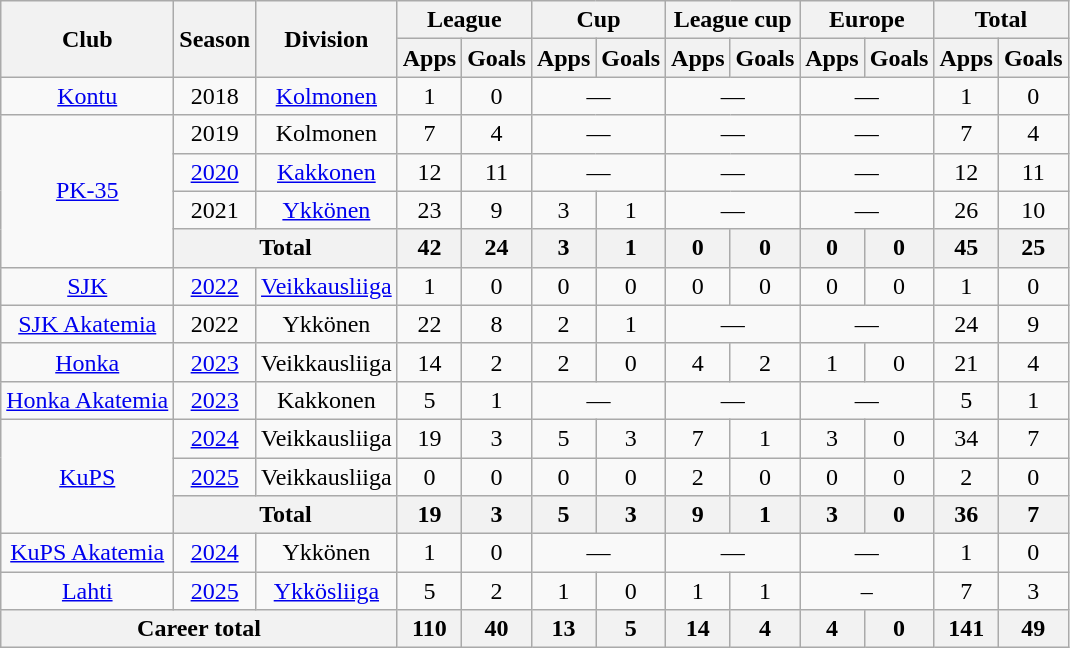<table class="wikitable" style="text-align:center">
<tr>
<th rowspan="2">Club</th>
<th rowspan="2">Season</th>
<th rowspan="2">Division</th>
<th colspan="2">League</th>
<th colspan="2">Cup</th>
<th colspan="2">League cup</th>
<th colspan="2">Europe</th>
<th colspan="2">Total</th>
</tr>
<tr>
<th>Apps</th>
<th>Goals</th>
<th>Apps</th>
<th>Goals</th>
<th>Apps</th>
<th>Goals</th>
<th>Apps</th>
<th>Goals</th>
<th>Apps</th>
<th>Goals</th>
</tr>
<tr>
<td><a href='#'>Kontu</a></td>
<td>2018</td>
<td><a href='#'>Kolmonen</a></td>
<td>1</td>
<td>0</td>
<td colspan="2">—</td>
<td colspan="2">—</td>
<td colspan="2">—</td>
<td>1</td>
<td>0</td>
</tr>
<tr>
<td rowspan="4"><a href='#'>PK-35</a></td>
<td>2019</td>
<td>Kolmonen</td>
<td>7</td>
<td>4</td>
<td colspan="2">—</td>
<td colspan="2">—</td>
<td colspan="2">—</td>
<td>7</td>
<td>4</td>
</tr>
<tr>
<td><a href='#'>2020</a></td>
<td><a href='#'>Kakkonen</a></td>
<td>12</td>
<td>11</td>
<td colspan="2">—</td>
<td colspan="2">—</td>
<td colspan="2">—</td>
<td>12</td>
<td>11</td>
</tr>
<tr>
<td>2021</td>
<td><a href='#'>Ykkönen</a></td>
<td>23</td>
<td>9</td>
<td>3</td>
<td>1</td>
<td colspan="2">—</td>
<td colspan="2">—</td>
<td>26</td>
<td>10</td>
</tr>
<tr>
<th colspan="2">Total</th>
<th>42</th>
<th>24</th>
<th>3</th>
<th>1</th>
<th>0</th>
<th>0</th>
<th>0</th>
<th>0</th>
<th>45</th>
<th>25</th>
</tr>
<tr>
<td><a href='#'>SJK</a></td>
<td><a href='#'>2022</a></td>
<td><a href='#'>Veikkausliiga</a></td>
<td>1</td>
<td>0</td>
<td>0</td>
<td>0</td>
<td>0</td>
<td>0</td>
<td>0</td>
<td>0</td>
<td>1</td>
<td>0</td>
</tr>
<tr>
<td><a href='#'>SJK Akatemia</a></td>
<td>2022</td>
<td>Ykkönen</td>
<td>22</td>
<td>8</td>
<td>2</td>
<td>1</td>
<td colspan="2">—</td>
<td colspan="2">—</td>
<td>24</td>
<td>9</td>
</tr>
<tr>
<td><a href='#'>Honka</a></td>
<td><a href='#'>2023</a></td>
<td>Veikkausliiga</td>
<td>14</td>
<td>2</td>
<td>2</td>
<td>0</td>
<td>4</td>
<td>2</td>
<td>1</td>
<td>0</td>
<td>21</td>
<td>4</td>
</tr>
<tr>
<td><a href='#'>Honka Akatemia</a></td>
<td><a href='#'>2023</a></td>
<td>Kakkonen</td>
<td>5</td>
<td>1</td>
<td colspan="2">—</td>
<td colspan="2">—</td>
<td colspan="2">—</td>
<td>5</td>
<td>1</td>
</tr>
<tr>
<td rowspan=3><a href='#'>KuPS</a></td>
<td><a href='#'>2024</a></td>
<td>Veikkausliiga</td>
<td>19</td>
<td>3</td>
<td>5</td>
<td>3</td>
<td>7</td>
<td>1</td>
<td>3</td>
<td>0</td>
<td>34</td>
<td>7</td>
</tr>
<tr>
<td><a href='#'>2025</a></td>
<td>Veikkausliiga</td>
<td>0</td>
<td>0</td>
<td>0</td>
<td>0</td>
<td>2</td>
<td>0</td>
<td>0</td>
<td>0</td>
<td>2</td>
<td>0</td>
</tr>
<tr>
<th colspan=2>Total</th>
<th>19</th>
<th>3</th>
<th>5</th>
<th>3</th>
<th>9</th>
<th>1</th>
<th>3</th>
<th>0</th>
<th>36</th>
<th>7</th>
</tr>
<tr>
<td><a href='#'>KuPS Akatemia</a></td>
<td><a href='#'>2024</a></td>
<td>Ykkönen</td>
<td>1</td>
<td>0</td>
<td colspan="2">—</td>
<td colspan="2">—</td>
<td colspan="2">—</td>
<td>1</td>
<td>0</td>
</tr>
<tr>
<td><a href='#'>Lahti</a></td>
<td><a href='#'>2025</a></td>
<td><a href='#'>Ykkösliiga</a></td>
<td>5</td>
<td>2</td>
<td>1</td>
<td>0</td>
<td>1</td>
<td>1</td>
<td colspan=2>–</td>
<td>7</td>
<td>3</td>
</tr>
<tr>
<th colspan="3">Career total</th>
<th>110</th>
<th>40</th>
<th>13</th>
<th>5</th>
<th>14</th>
<th>4</th>
<th>4</th>
<th>0</th>
<th>141</th>
<th>49</th>
</tr>
</table>
